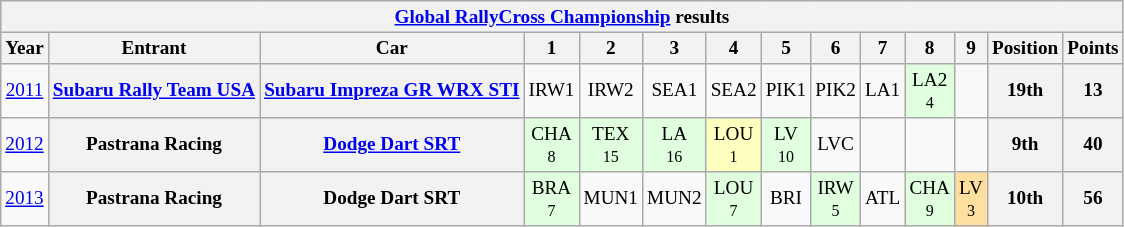<table class="wikitable" style="text-align:center; font-size:80%">
<tr>
<th colspan=45><a href='#'>Global RallyCross Championship</a> results</th>
</tr>
<tr>
<th>Year</th>
<th>Entrant</th>
<th>Car</th>
<th>1</th>
<th>2</th>
<th>3</th>
<th>4</th>
<th>5</th>
<th>6</th>
<th>7</th>
<th>8</th>
<th>9</th>
<th>Position</th>
<th>Points</th>
</tr>
<tr>
<td><a href='#'>2011</a></td>
<th><a href='#'>Subaru Rally Team USA</a></th>
<th><a href='#'>Subaru Impreza GR WRX STI</a></th>
<td>IRW1<br><small></small></td>
<td>IRW2<br><small></small></td>
<td>SEA1<br><small></small></td>
<td>SEA2<br><small></small></td>
<td>PIK1<br><small></small></td>
<td>PIK2<br><small></small></td>
<td>LA1<br><small></small></td>
<td style="background:#DFFFDF;">LA2<br><small>4</small></td>
<td></td>
<th>19th</th>
<th>13</th>
</tr>
<tr>
<td><a href='#'>2012</a></td>
<th>Pastrana Racing</th>
<th><a href='#'>Dodge Dart SRT</a></th>
<td style="background:#DFFFDF;">CHA<br><small>8</small></td>
<td style="background:#DFFFDF;">TEX<br><small>15</small></td>
<td style="background:#DFFFDF;">LA<br><small>16</small></td>
<td style="background:#FFFFBF;">LOU<br><small>1</small></td>
<td style="background:#DFFFDF;">LV<br><small>10</small></td>
<td>LVC<br><small></small></td>
<td></td>
<td></td>
<td></td>
<th>9th</th>
<th>40</th>
</tr>
<tr>
<td><a href='#'>2013</a></td>
<th>Pastrana Racing</th>
<th>Dodge Dart SRT</th>
<td style="background:#DFFFDF;">BRA<br><small>7</small></td>
<td>MUN1<br><small></small></td>
<td>MUN2<br><small></small></td>
<td style="background:#DFFFDF;">LOU<br><small>7</small></td>
<td>BRI<br><small></small></td>
<td style="background:#DFFFDF;">IRW<br><small>5</small></td>
<td>ATL<br><small></small></td>
<td style="background:#DFFFDF;">CHA<br><small>9</small></td>
<td style="background:#FFDF9F;">LV<br><small>3</small></td>
<th>10th</th>
<th>56</th>
</tr>
</table>
